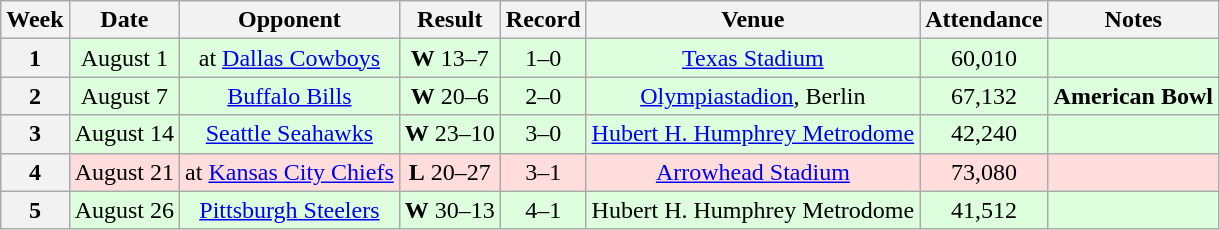<table class="wikitable" style="text-align:center">
<tr>
<th>Week</th>
<th>Date</th>
<th>Opponent</th>
<th>Result</th>
<th>Record</th>
<th>Venue</th>
<th>Attendance</th>
<th>Notes</th>
</tr>
<tr style="background:#dfd">
<th>1</th>
<td>August 1</td>
<td>at <a href='#'>Dallas Cowboys</a></td>
<td><strong>W</strong> 13–7</td>
<td>1–0</td>
<td><a href='#'>Texas Stadium</a></td>
<td>60,010</td>
<td></td>
</tr>
<tr style="background:#dfd">
<th>2</th>
<td>August 7</td>
<td><a href='#'>Buffalo Bills</a></td>
<td><strong>W</strong> 20–6</td>
<td>2–0</td>
<td><a href='#'>Olympiastadion</a>, Berlin</td>
<td>67,132</td>
<td><strong>American Bowl</strong></td>
</tr>
<tr style="background:#dfd">
<th>3</th>
<td>August 14</td>
<td><a href='#'>Seattle Seahawks</a></td>
<td><strong>W</strong> 23–10</td>
<td>3–0</td>
<td><a href='#'>Hubert H. Humphrey Metrodome</a></td>
<td>42,240</td>
<td></td>
</tr>
<tr style="background:#fdd">
<th>4</th>
<td>August 21</td>
<td>at <a href='#'>Kansas City Chiefs</a></td>
<td><strong>L</strong> 20–27</td>
<td>3–1</td>
<td><a href='#'>Arrowhead Stadium</a></td>
<td>73,080</td>
<td></td>
</tr>
<tr style="background:#dfd">
<th>5</th>
<td>August 26</td>
<td><a href='#'>Pittsburgh Steelers</a></td>
<td><strong>W</strong> 30–13</td>
<td>4–1</td>
<td>Hubert H. Humphrey Metrodome</td>
<td>41,512</td>
<td></td>
</tr>
</table>
